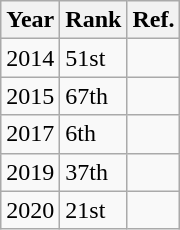<table class="wikitable sortable">
<tr>
<th>Year</th>
<th>Rank</th>
<th class="unsortable">Ref.</th>
</tr>
<tr>
<td>2014</td>
<td>51st</td>
<td></td>
</tr>
<tr>
<td>2015</td>
<td>67th</td>
<td></td>
</tr>
<tr>
<td>2017</td>
<td>6th</td>
<td></td>
</tr>
<tr>
<td>2019</td>
<td>37th</td>
<td></td>
</tr>
<tr>
<td>2020</td>
<td>21st</td>
<td></td>
</tr>
</table>
